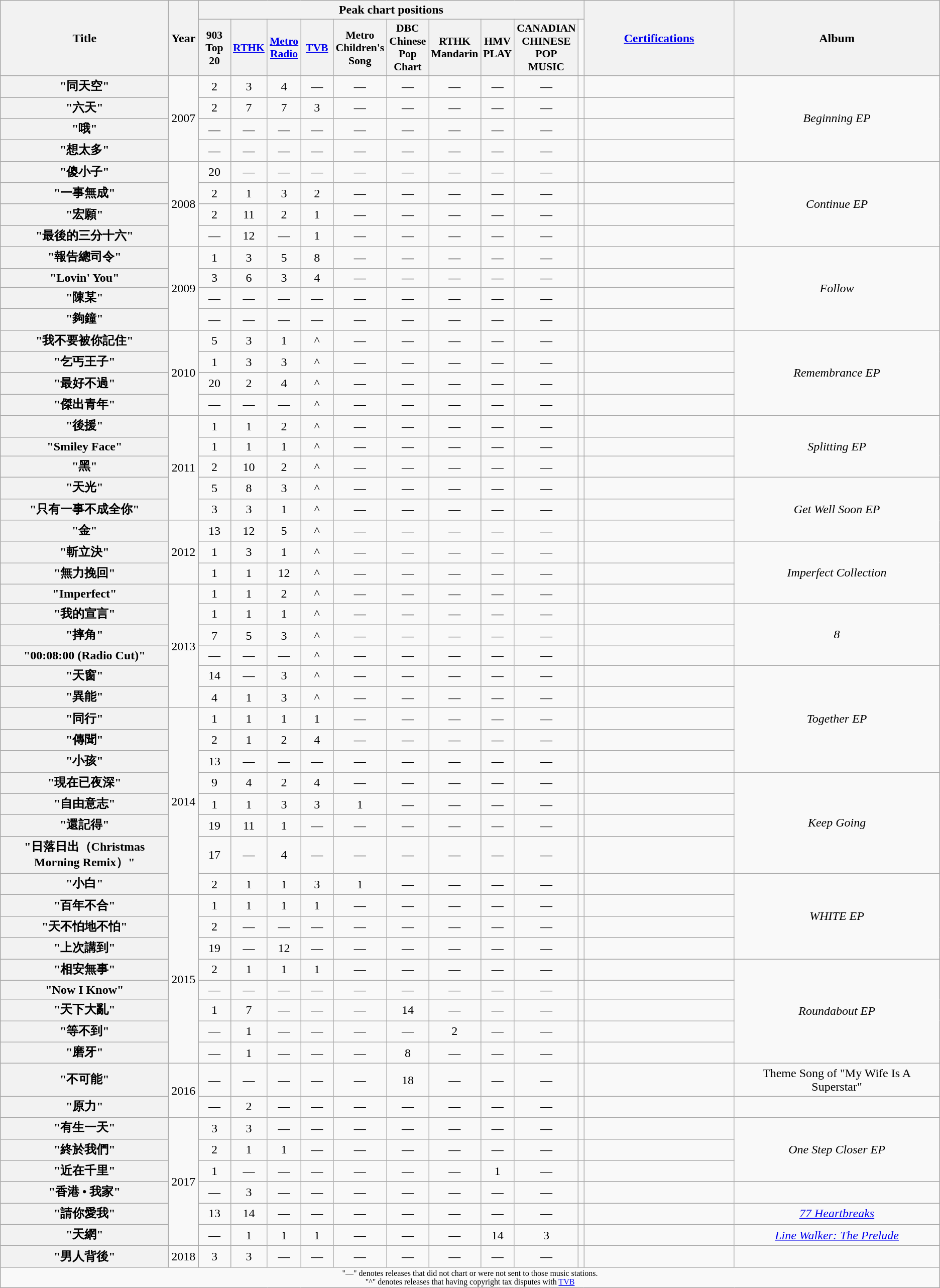<table class="wikitable plainrowheaders" style="text-align:center;">
<tr>
<th scope="col" rowspan="2" style="width:13.5em;">Title</th>
<th scope="col" rowspan="2">Year</th>
<th scope="col" colspan="10">Peak chart positions</th>
<th scope="col" rowspan="2" style="width:12em;"><a href='#'>Certifications</a></th>
<th scope="col" rowspan="2">Album</th>
</tr>
<tr>
<th scope="col" style="width:2.5em;font-size:90%;">903 Top 20</th>
<th scope="col" style="width:2.5em;font-size:90%;"><a href='#'>RTHK</a></th>
<th scope="col" style="width:2.5em;font-size:90%;"><a href='#'>Metro Radio</a></th>
<th scope="col" style="width:2.5em;font-size:90%;"><a href='#'>TVB</a></th>
<th scope="col" style="width:2.5em;font-size:90%;">Metro Children's Song</th>
<th scope="col" style="width:2.5em;font-size:90%;">DBC Chinese Pop Chart</th>
<th scope="col" style="width:2.5em;font-size:90%;">RTHK Mandarin</th>
<th scope="col" style="width:2.5em;font-size:90%;">HMV PLAY</th>
<th scope="col" style="width:2.5em;font-size:90%;">CANADIAN CHINESE POP MUSIC</th>
</tr>
<tr>
<th scope="row">"同天空"</th>
<td rowspan="4">2007</td>
<td>2</td>
<td>3</td>
<td>4</td>
<td>—</td>
<td>—</td>
<td>—</td>
<td>—</td>
<td>—</td>
<td>—</td>
<td></td>
<td></td>
<td rowspan="4"><em>Beginning EP</em></td>
</tr>
<tr>
<th scope="row">"六天"</th>
<td>2</td>
<td>7</td>
<td>7</td>
<td>3</td>
<td>—</td>
<td>—</td>
<td>—</td>
<td>—</td>
<td>—</td>
<td></td>
<td></td>
</tr>
<tr>
<th scope="row">"哦"</th>
<td>—</td>
<td>—</td>
<td>—</td>
<td>—</td>
<td>—</td>
<td>—</td>
<td>—</td>
<td>—</td>
<td>—</td>
<td></td>
<td></td>
</tr>
<tr>
<th scope="row">"想太多"</th>
<td>—</td>
<td>—</td>
<td>—</td>
<td>—</td>
<td>—</td>
<td>—</td>
<td>—</td>
<td>—</td>
<td>—</td>
<td></td>
<td></td>
</tr>
<tr>
<th scope="row">"傻小子"</th>
<td rowspan="4">2008</td>
<td>20</td>
<td>—</td>
<td>—</td>
<td>—</td>
<td>—</td>
<td>—</td>
<td>—</td>
<td>—</td>
<td>—</td>
<td></td>
<td></td>
<td rowspan="4"><em>Continue EP</em></td>
</tr>
<tr>
<th scope="row">"一事無成"</th>
<td>2</td>
<td>1</td>
<td>3</td>
<td>2</td>
<td>—</td>
<td>—</td>
<td>—</td>
<td>—</td>
<td>—</td>
<td></td>
<td></td>
</tr>
<tr>
<th scope="row">"宏願"</th>
<td>2</td>
<td>11</td>
<td>2</td>
<td>1</td>
<td>—</td>
<td>—</td>
<td>—</td>
<td>—</td>
<td>—</td>
<td></td>
<td></td>
</tr>
<tr>
<th scope="row">"最後的三分十六"</th>
<td>—</td>
<td>12</td>
<td>—</td>
<td>1</td>
<td>—</td>
<td>—</td>
<td>—</td>
<td>—</td>
<td>—</td>
<td></td>
<td></td>
</tr>
<tr>
<th scope="row">"報告總司令"</th>
<td rowspan="4">2009</td>
<td>1</td>
<td>3</td>
<td>5</td>
<td>8</td>
<td>—</td>
<td>—</td>
<td>—</td>
<td>—</td>
<td>—</td>
<td></td>
<td></td>
<td rowspan="4"><em>Follow</em></td>
</tr>
<tr>
<th scope="row">"Lovin' You"</th>
<td>3</td>
<td>6</td>
<td>3</td>
<td>4</td>
<td>—</td>
<td>—</td>
<td>—</td>
<td>—</td>
<td>—</td>
<td></td>
<td></td>
</tr>
<tr>
<th scope="row">"陳某"</th>
<td>—</td>
<td>—</td>
<td>—</td>
<td>—</td>
<td>—</td>
<td>—</td>
<td>—</td>
<td>—</td>
<td>—</td>
<td></td>
<td></td>
</tr>
<tr>
<th scope="row">"夠鐘"</th>
<td>—</td>
<td>—</td>
<td>—</td>
<td>—</td>
<td>—</td>
<td>—</td>
<td>—</td>
<td>—</td>
<td>—</td>
<td></td>
<td></td>
</tr>
<tr>
<th scope="row">"我不要被你記住"</th>
<td rowspan="4">2010</td>
<td>5</td>
<td>3</td>
<td>1</td>
<td>^</td>
<td>—</td>
<td>—</td>
<td>—</td>
<td>—</td>
<td>—</td>
<td></td>
<td></td>
<td rowspan="4"><em>Remembrance EP</em></td>
</tr>
<tr>
<th scope="row">"乞丐王子"</th>
<td>1</td>
<td>3</td>
<td>3</td>
<td>^</td>
<td>—</td>
<td>—</td>
<td>—</td>
<td>—</td>
<td>—</td>
<td></td>
<td></td>
</tr>
<tr>
<th scope="row">"最好不過"</th>
<td>20</td>
<td>2</td>
<td>4</td>
<td>^</td>
<td>—</td>
<td>—</td>
<td>—</td>
<td>—</td>
<td>—</td>
<td></td>
<td></td>
</tr>
<tr>
<th scope="row">"傑出青年"</th>
<td>—</td>
<td>—</td>
<td>—</td>
<td>^</td>
<td>—</td>
<td>—</td>
<td>—</td>
<td>—</td>
<td>—</td>
<td></td>
<td></td>
</tr>
<tr>
<th scope="row">"後援"</th>
<td rowspan="5">2011</td>
<td>1</td>
<td>1</td>
<td>2</td>
<td>^</td>
<td>—</td>
<td>—</td>
<td>—</td>
<td>—</td>
<td>—</td>
<td></td>
<td></td>
<td rowspan="3"><em>Splitting EP</em></td>
</tr>
<tr>
<th scope="row">"Smiley Face"</th>
<td>1</td>
<td>1</td>
<td>1</td>
<td>^</td>
<td>—</td>
<td>—</td>
<td>—</td>
<td>—</td>
<td>—</td>
<td></td>
<td></td>
</tr>
<tr>
<th scope="row">"黑"</th>
<td>2</td>
<td>10</td>
<td>2</td>
<td>^</td>
<td>—</td>
<td>—</td>
<td>—</td>
<td>—</td>
<td>—</td>
<td></td>
<td></td>
</tr>
<tr>
<th scope="row">"天光"</th>
<td>5</td>
<td>8</td>
<td>3</td>
<td>^</td>
<td>—</td>
<td>—</td>
<td>—</td>
<td>—</td>
<td>—</td>
<td></td>
<td></td>
<td rowspan="3"><em>Get Well Soon EP</em></td>
</tr>
<tr>
<th scope="row">"只有一事不成全你"</th>
<td>3</td>
<td>3</td>
<td>1</td>
<td>^</td>
<td>—</td>
<td>—</td>
<td>—</td>
<td>—</td>
<td>—</td>
<td></td>
<td></td>
</tr>
<tr>
<th scope="row">"金"</th>
<td rowspan="3">2012</td>
<td>13</td>
<td>12</td>
<td>5</td>
<td>^</td>
<td>—</td>
<td>—</td>
<td>—</td>
<td>—</td>
<td>—</td>
<td></td>
<td></td>
</tr>
<tr>
<th scope="row">"斬立決"</th>
<td>1</td>
<td>3</td>
<td>1</td>
<td>^</td>
<td>—</td>
<td>—</td>
<td>—</td>
<td>—</td>
<td>—</td>
<td></td>
<td></td>
<td rowspan="3"><em>Imperfect Collection</em></td>
</tr>
<tr>
<th scope="row">"無力挽回"</th>
<td>1</td>
<td>1</td>
<td>12</td>
<td>^</td>
<td>—</td>
<td>—</td>
<td>—</td>
<td>—</td>
<td>—</td>
<td></td>
<td></td>
</tr>
<tr>
<th scope="row">"Imperfect"</th>
<td rowspan="6">2013</td>
<td>1</td>
<td>1</td>
<td>2</td>
<td>^</td>
<td>—</td>
<td>—</td>
<td>—</td>
<td>—</td>
<td>—</td>
<td></td>
<td></td>
</tr>
<tr>
<th scope="row">"我的宣言"</th>
<td>1</td>
<td>1</td>
<td>1</td>
<td>^</td>
<td>—</td>
<td>—</td>
<td>—</td>
<td>—</td>
<td>—</td>
<td></td>
<td></td>
<td rowspan="3"><em>8</em></td>
</tr>
<tr>
<th scope="row">"摔角"</th>
<td>7</td>
<td>5</td>
<td>3</td>
<td>^</td>
<td>—</td>
<td>—</td>
<td>—</td>
<td>—</td>
<td>—</td>
<td></td>
<td></td>
</tr>
<tr>
<th scope="row">"00:08:00 (Radio Cut)"</th>
<td>—</td>
<td>—</td>
<td>—</td>
<td>^</td>
<td>—</td>
<td>—</td>
<td>—</td>
<td>—</td>
<td>—</td>
<td></td>
<td></td>
</tr>
<tr>
<th scope="row">"天窗"</th>
<td>14</td>
<td>—</td>
<td>3</td>
<td>^</td>
<td>—</td>
<td>—</td>
<td>—</td>
<td>—</td>
<td>—</td>
<td></td>
<td></td>
<td rowspan="5"><em>Together EP</em></td>
</tr>
<tr>
<th scope="row">"異能"</th>
<td>4</td>
<td>1</td>
<td>3</td>
<td>^</td>
<td>—</td>
<td>—</td>
<td>—</td>
<td>—</td>
<td>—</td>
<td></td>
<td></td>
</tr>
<tr>
<th scope="row">"同行"</th>
<td rowspan="8">2014</td>
<td>1</td>
<td>1</td>
<td>1</td>
<td>1</td>
<td>—</td>
<td>—</td>
<td>—</td>
<td>—</td>
<td>—</td>
<td></td>
<td></td>
</tr>
<tr>
<th scope="row">"傳聞"</th>
<td>2</td>
<td>1</td>
<td>2</td>
<td>4</td>
<td>—</td>
<td>—</td>
<td>—</td>
<td>—</td>
<td>—</td>
<td></td>
<td></td>
</tr>
<tr>
<th scope="row">"小孩"</th>
<td>13</td>
<td>—</td>
<td>—</td>
<td>—</td>
<td>—</td>
<td>—</td>
<td>—</td>
<td>—</td>
<td>—</td>
<td></td>
<td></td>
</tr>
<tr>
<th scope="row">"現在已夜深"</th>
<td>9</td>
<td>4</td>
<td>2</td>
<td>4</td>
<td>—</td>
<td>—</td>
<td>—</td>
<td>—</td>
<td>—</td>
<td></td>
<td></td>
<td rowspan="4"><em>Keep Going</em></td>
</tr>
<tr>
<th scope="row">"自由意志"</th>
<td>1</td>
<td>1</td>
<td>3</td>
<td>3</td>
<td>1</td>
<td>—</td>
<td>—</td>
<td>—</td>
<td>—</td>
<td></td>
<td></td>
</tr>
<tr>
<th scope="row">"還記得"</th>
<td>19</td>
<td>11</td>
<td>1</td>
<td>—</td>
<td>—</td>
<td>—</td>
<td>—</td>
<td>—</td>
<td>—</td>
<td></td>
<td></td>
</tr>
<tr>
<th scope="row">"日落日出（Christmas Morning Remix）"</th>
<td>17</td>
<td>—</td>
<td>4</td>
<td>—</td>
<td>—</td>
<td>—</td>
<td>—</td>
<td>—</td>
<td>—</td>
<td></td>
<td></td>
</tr>
<tr>
<th scope="row">"小白"</th>
<td>2</td>
<td>1</td>
<td>1</td>
<td>3</td>
<td>1</td>
<td>—</td>
<td>—</td>
<td>—</td>
<td>—</td>
<td></td>
<td></td>
<td rowspan="4"><em>WHITE EP</em></td>
</tr>
<tr>
<th scope="row">"百年不合"</th>
<td rowspan="8">2015</td>
<td>1</td>
<td>1</td>
<td>1</td>
<td>1</td>
<td>—</td>
<td>—</td>
<td>—</td>
<td>—</td>
<td>—</td>
<td></td>
<td></td>
</tr>
<tr>
<th scope="row">"天不怕地不怕"</th>
<td>2</td>
<td>—</td>
<td>—</td>
<td>—</td>
<td>—</td>
<td>—</td>
<td>—</td>
<td>—</td>
<td>—</td>
<td></td>
<td></td>
</tr>
<tr>
<th scope="row">"上次講到"</th>
<td>19</td>
<td>—</td>
<td>12</td>
<td>—</td>
<td>—</td>
<td>—</td>
<td>—</td>
<td>—</td>
<td>—</td>
<td></td>
<td></td>
</tr>
<tr>
<th scope="row">"相安無事"</th>
<td>2</td>
<td>1</td>
<td>1</td>
<td>1</td>
<td>—</td>
<td>—</td>
<td>—</td>
<td>—</td>
<td>—</td>
<td></td>
<td></td>
<td rowspan="5"><em>Roundabout EP</em></td>
</tr>
<tr>
<th scope="row">"Now I Know"</th>
<td>—</td>
<td>—</td>
<td>—</td>
<td>—</td>
<td>—</td>
<td>—</td>
<td>—</td>
<td>—</td>
<td>—</td>
<td></td>
<td></td>
</tr>
<tr>
<th scope="row">"天下大亂"</th>
<td>1</td>
<td>7</td>
<td>—</td>
<td>—</td>
<td>—</td>
<td>14</td>
<td>—</td>
<td>—</td>
<td>—</td>
<td></td>
<td></td>
</tr>
<tr>
<th scope="row">"等不到"</th>
<td>—</td>
<td>1</td>
<td>—</td>
<td>—</td>
<td>—</td>
<td>—</td>
<td>2</td>
<td>—</td>
<td>—</td>
<td></td>
<td></td>
</tr>
<tr>
<th scope="row">"磨牙"</th>
<td>—</td>
<td>1</td>
<td>—</td>
<td>—</td>
<td>—</td>
<td>8</td>
<td>—</td>
<td>—</td>
<td>—</td>
<td></td>
<td></td>
</tr>
<tr>
<th scope="row">"不可能"</th>
<td rowspan="2">2016</td>
<td>—</td>
<td>—</td>
<td>—</td>
<td>—</td>
<td>—</td>
<td>18</td>
<td>—</td>
<td>—</td>
<td>—</td>
<td></td>
<td></td>
<td>Theme Song of "My Wife Is A Superstar"</td>
</tr>
<tr>
<th scope="row">"原力"</th>
<td>—</td>
<td>2</td>
<td>—</td>
<td>—</td>
<td>—</td>
<td>—</td>
<td>—</td>
<td>—</td>
<td>—</td>
<td></td>
<td></td>
<td></td>
</tr>
<tr>
<th scope="row">"有生一天"</th>
<td rowspan="6">2017</td>
<td>3</td>
<td>3</td>
<td>—</td>
<td>—</td>
<td>—</td>
<td>—</td>
<td>—</td>
<td>—</td>
<td>—</td>
<td></td>
<td></td>
<td rowspan="3"><em>One Step Closer EP</em></td>
</tr>
<tr>
<th scope="row">"終於我們"</th>
<td>2</td>
<td>1</td>
<td>1</td>
<td>—</td>
<td>—</td>
<td>—</td>
<td>—</td>
<td>—</td>
<td>—</td>
<td></td>
<td></td>
</tr>
<tr>
<th scope="row">"近在千里"</th>
<td>1</td>
<td>—</td>
<td>—</td>
<td>—</td>
<td>—</td>
<td>—</td>
<td>—</td>
<td>1</td>
<td>—</td>
<td></td>
<td></td>
</tr>
<tr>
<th scope="row">"香港 • 我家"</th>
<td>—</td>
<td>3</td>
<td>—</td>
<td>—</td>
<td>—</td>
<td>—</td>
<td>—</td>
<td>—</td>
<td>—</td>
<td></td>
<td></td>
<td></td>
</tr>
<tr>
<th scope="row">"請你愛我"</th>
<td>13</td>
<td>14</td>
<td>—</td>
<td>—</td>
<td>—</td>
<td>—</td>
<td>—</td>
<td>—</td>
<td>—</td>
<td></td>
<td></td>
<td><em><a href='#'>77 Heartbreaks</a></em></td>
</tr>
<tr>
<th scope="row">"天網"</th>
<td>—</td>
<td>1</td>
<td>1</td>
<td>1</td>
<td>—</td>
<td>—</td>
<td>—</td>
<td>14</td>
<td>3</td>
<td></td>
<td></td>
<td><em><a href='#'>Line Walker: The Prelude</a></em></td>
</tr>
<tr>
<th scope="row">"男人背後"</th>
<td>2018</td>
<td>3</td>
<td>3</td>
<td>—</td>
<td>—</td>
<td>—</td>
<td>—</td>
<td>—</td>
<td>—</td>
<td>—</td>
<td></td>
<td></td>
<td></td>
</tr>
<tr>
<td colspan="15" style="text-align:center; font-size:8pt;">"—" denotes releases that did not chart or were not sent to those music stations.<br> "^" denotes releases that having copyright tax disputes with <a href='#'>TVB</a></td>
</tr>
</table>
